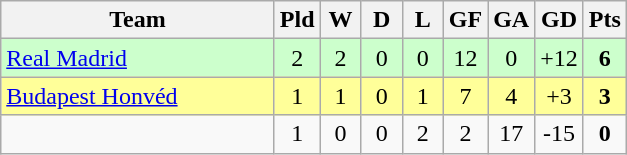<table class="wikitable" style="text-align: center;">
<tr>
<th width=175>Team</th>
<th width=20 abbr="Played">Pld</th>
<th width=20 abbr="Won">W</th>
<th width=20 abbr="Drawn">D</th>
<th width=20 abbr="Lost">L</th>
<th width=20 abbr="Goals for">GF</th>
<th width=20 abbr="Goals against">GA</th>
<th width=20 abbr="Goal difference">GD</th>
<th width=20 abbr="Points">Pts</th>
</tr>
<tr bgcolor=#ccffcc>
<td align=left> <a href='#'>Real Madrid</a></td>
<td>2</td>
<td>2</td>
<td>0</td>
<td>0</td>
<td>12</td>
<td>0</td>
<td>+12</td>
<td><strong>6</strong></td>
</tr>
<tr bgcolor=#ffff99>
<td align=left> <a href='#'>Budapest Honvéd</a></td>
<td>1</td>
<td>1</td>
<td>0</td>
<td>1</td>
<td>7</td>
<td>4</td>
<td>+3</td>
<td><strong>3</strong></td>
</tr>
<tr>
<td align=left></td>
<td>1</td>
<td>0</td>
<td>0</td>
<td>2</td>
<td>2</td>
<td>17</td>
<td>-15</td>
<td><strong>0</strong></td>
</tr>
</table>
